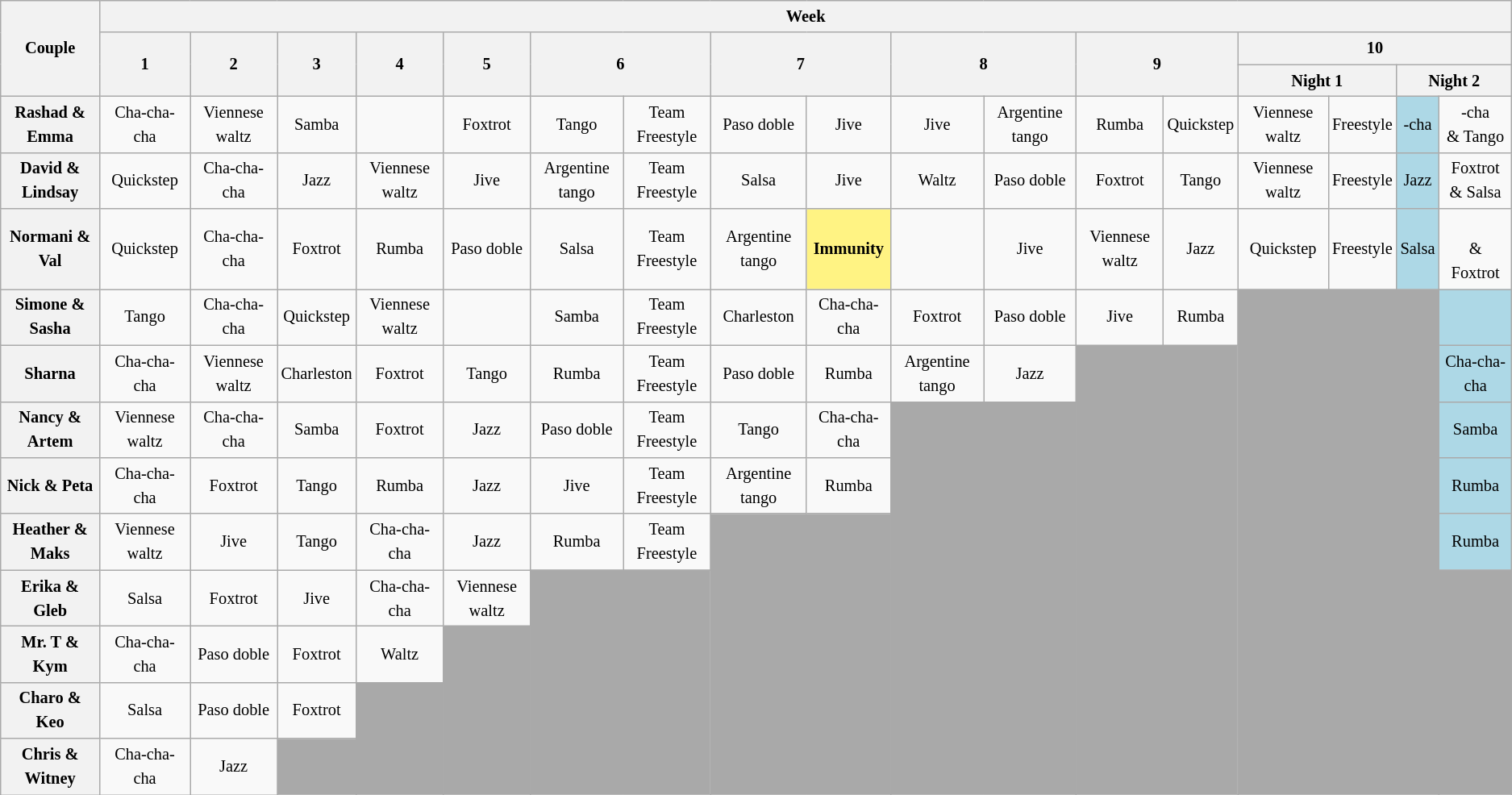<table class="wikitable unsortable" style="text-align:center; font-size:85%; line-height:20px">
<tr>
<th rowspan="3" scope="col">Couple</th>
<th colspan="17">Week</th>
</tr>
<tr>
<th rowspan="2" scope="col">1</th>
<th rowspan="2" scope="col">2</th>
<th rowspan="2" scope="col">3</th>
<th rowspan="2" scope="col">4</th>
<th rowspan="2" scope="col">5</th>
<th colspan="2" rowspan="2" scope="col">6</th>
<th colspan="2" rowspan="2" scope="col">7</th>
<th colspan="2" rowspan="2" scope="col">8</th>
<th colspan="2" rowspan="2" scope="col">9</th>
<th colspan="4" scope="col">10</th>
</tr>
<tr>
<th colspan="2">Night 1</th>
<th colspan="2">Night 2</th>
</tr>
<tr>
<th scope="row">Rashad & Emma</th>
<td>Cha-cha-cha</td>
<td>Viennese waltz</td>
<td>Samba</td>
<td></td>
<td>Foxtrot</td>
<td>Tango</td>
<td>Team Freestyle</td>
<td>Paso doble</td>
<td>Jive</td>
<td>Jive</td>
<td>Argentine tango</td>
<td>Rumba</td>
<td>Quickstep</td>
<td>Viennese waltz</td>
<td>Freestyle</td>
<td style="background:lightblue">-cha</td>
<td>-cha<br>& Tango</td>
</tr>
<tr>
<th scope="row">David & Lindsay</th>
<td>Quickstep</td>
<td>Cha-cha-cha</td>
<td>Jazz</td>
<td>Viennese waltz</td>
<td>Jive</td>
<td>Argentine tango</td>
<td>Team Freestyle</td>
<td>Salsa</td>
<td>Jive</td>
<td>Waltz</td>
<td>Paso doble</td>
<td>Foxtrot</td>
<td>Tango</td>
<td>Viennese waltz</td>
<td>Freestyle</td>
<td style="background:lightblue">Jazz</td>
<td>Foxtrot<br>& Salsa</td>
</tr>
<tr>
<th scope="row">Normani & Val</th>
<td>Quickstep</td>
<td>Cha-cha-cha</td>
<td>Foxtrot</td>
<td>Rumba</td>
<td>Paso doble</td>
<td>Salsa</td>
<td>Team Freestyle</td>
<td>Argentine tango</td>
<td bgcolor="fff383"><strong>Immunity</strong></td>
<td></td>
<td>Jive</td>
<td>Viennese waltz</td>
<td>Jazz</td>
<td>Quickstep</td>
<td>Freestyle</td>
<td style="background:lightblue">Salsa</td>
<td><br>& Foxtrot</td>
</tr>
<tr>
<th scope="row">Simone & Sasha</th>
<td>Tango</td>
<td>Cha-cha-cha</td>
<td>Quickstep</td>
<td>Viennese waltz</td>
<td></td>
<td>Samba</td>
<td>Team Freestyle</td>
<td>Charleston</td>
<td>Cha-cha-cha</td>
<td>Foxtrot</td>
<td>Paso doble</td>
<td>Jive</td>
<td>Rumba</td>
<td colspan="3" rowspan="9" style="background:darkgrey"></td>
<td style="background:lightblue"></td>
</tr>
<tr>
<th scope="row"> Sharna</th>
<td>Cha-cha-cha</td>
<td>Viennese waltz</td>
<td>Charleston</td>
<td>Foxtrot</td>
<td>Tango</td>
<td>Rumba</td>
<td>Team Freestyle</td>
<td>Paso doble</td>
<td>Rumba</td>
<td>Argentine tango</td>
<td>Jazz</td>
<td colspan="2" rowspan="8" style="background:darkgrey"></td>
<td style="background:lightblue">Cha-cha-cha</td>
</tr>
<tr>
<th scope="row">Nancy & Artem</th>
<td>Viennese waltz</td>
<td>Cha-cha-cha</td>
<td>Samba</td>
<td>Foxtrot</td>
<td>Jazz</td>
<td>Paso doble</td>
<td>Team Freestyle</td>
<td>Tango</td>
<td>Cha-cha-cha</td>
<td colspan="2" rowspan="7" style="background:darkgrey"></td>
<td style="background:lightblue">Samba</td>
</tr>
<tr>
<th scope="row">Nick & Peta</th>
<td>Cha-cha-cha</td>
<td>Foxtrot</td>
<td>Tango</td>
<td>Rumba</td>
<td>Jazz</td>
<td>Jive</td>
<td>Team Freestyle</td>
<td>Argentine tango</td>
<td>Rumba</td>
<td style="background:lightblue">Rumba</td>
</tr>
<tr>
<th scope="row">Heather & Maks</th>
<td>Viennese waltz</td>
<td>Jive</td>
<td>Tango</td>
<td>Cha-cha-cha</td>
<td>Jazz</td>
<td>Rumba</td>
<td>Team Freestyle</td>
<td colspan="2" rowspan="5" style="background:darkgrey"></td>
<td style="background:lightblue">Rumba</td>
</tr>
<tr>
<th scope="row">Erika & Gleb</th>
<td>Salsa</td>
<td>Foxtrot</td>
<td>Jive</td>
<td>Cha-cha-cha</td>
<td>Viennese waltz</td>
<td colspan="2" rowspan="4" style="background:darkgrey"></td>
<td rowspan="4" bgcolor="darkgray"></td>
</tr>
<tr>
<th scope="row">Mr. T & Kym</th>
<td>Cha-cha-cha</td>
<td>Paso doble</td>
<td>Foxtrot</td>
<td>Waltz</td>
<td rowspan="3" style="background:darkgrey"></td>
</tr>
<tr>
<th scope="row">Charo & Keo</th>
<td>Salsa</td>
<td>Paso doble</td>
<td>Foxtrot</td>
<td rowspan="2" style="background:darkgrey"></td>
</tr>
<tr>
<th scope="row">Chris & Witney</th>
<td>Cha-cha-cha</td>
<td>Jazz</td>
<td style="background:darkgrey"></td>
</tr>
</table>
